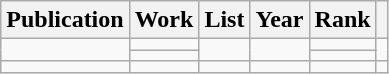<table class="wikitable sortable">
<tr>
<th>Publication</th>
<th>Work</th>
<th>List</th>
<th>Year</th>
<th>Rank</th>
<th class="unsortable"></th>
</tr>
<tr>
<td scope="rowspan" rowspan=2></td>
<td></td>
<td scope="rowspan" rowspan=2></td>
<td scope="rowspan" rowspan=2></td>
<td></td>
<td scope="rowspan" rowspan=2></td>
</tr>
<tr>
<td></td>
<td></td>
</tr>
<tr>
<td></td>
<td></td>
<td></td>
<td></td>
<td></td>
<td></td>
</tr>
</table>
